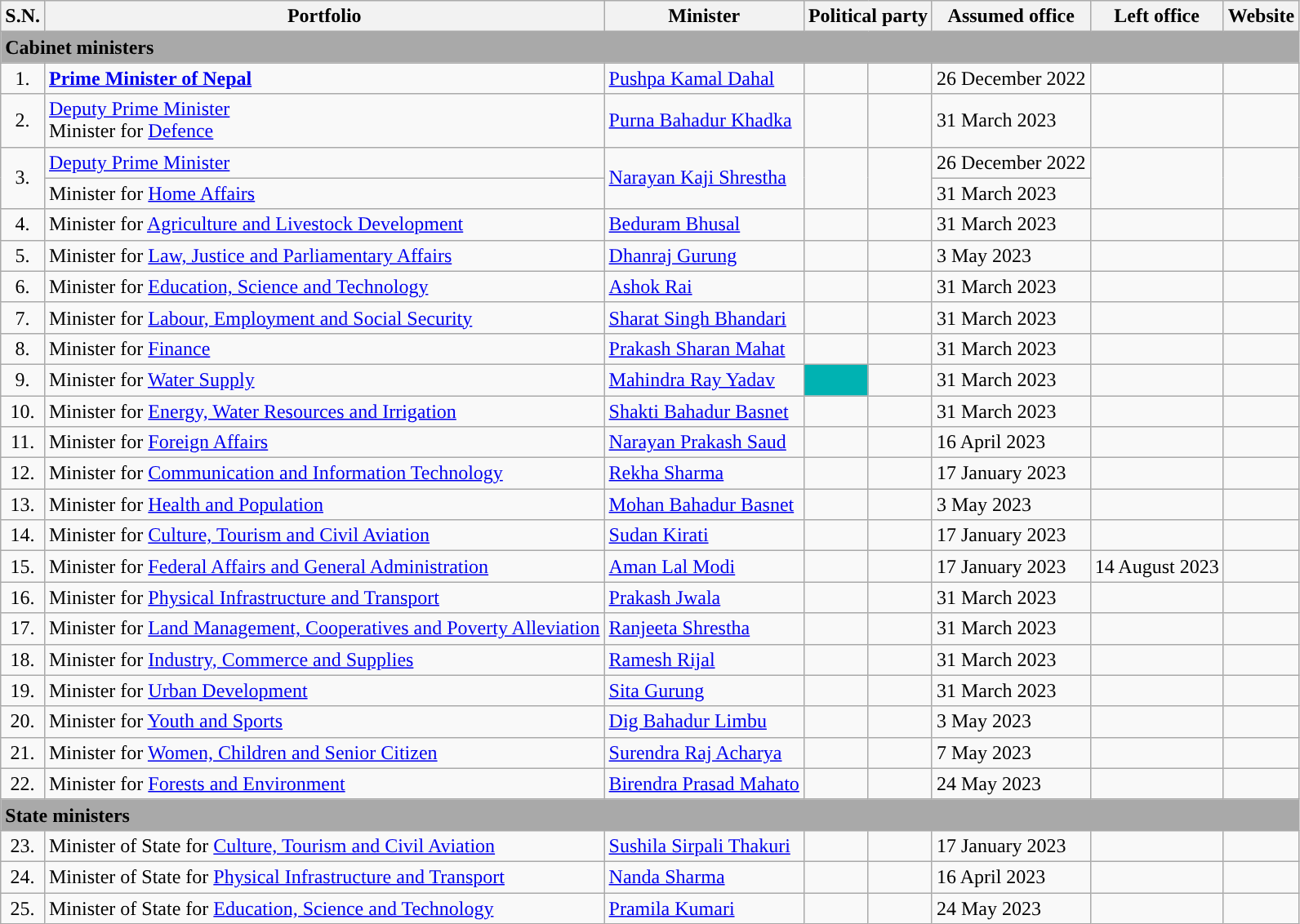<table class="wikitable mw-collapsible mw-collapsed">
<tr>
<th>S.N.</th>
<th>Portfolio</th>
<th>Minister</th>
<th colspan="2">Political party</th>
<th>Assumed office</th>
<th>Left office</th>
<th>Website</th>
</tr>
<tr>
<td colspan="8" bgcolor="darkgrey"><strong>Cabinet ministers</strong></td>
</tr>
<tr>
<td style="text-align:center;">1.</td>
<td><strong><a href='#'>Prime Minister of Nepal</a></strong></td>
<td><a href='#'>Pushpa Kamal Dahal</a></td>
<td></td>
<td></td>
<td>26 December 2022</td>
<td></td>
<td></td>
</tr>
<tr>
<td style="text-align:center;">2.</td>
<td><a href='#'>Deputy Prime Minister</a><br>Minister for <a href='#'>Defence</a></td>
<td><a href='#'>Purna Bahadur Khadka</a></td>
<td></td>
<td></td>
<td>31 March 2023</td>
<td></td>
<td></td>
</tr>
<tr>
<td rowspan="2" style="text-align:center;">3.</td>
<td><a href='#'>Deputy Prime Minister</a></td>
<td rowspan="2"><a href='#'>Narayan Kaji Shrestha</a></td>
<td rowspan="2"></td>
<td rowspan="2"></td>
<td>26 December 2022</td>
<td rowspan="2"></td>
<td rowspan="2"></td>
</tr>
<tr>
<td>Minister for <a href='#'>Home Affairs</a></td>
<td>31 March 2023</td>
</tr>
<tr>
<td style="text-align:center;">4.</td>
<td>Minister for <a href='#'>Agriculture and Livestock Development</a></td>
<td><a href='#'>Beduram Bhusal</a></td>
<td></td>
<td></td>
<td>31 March 2023</td>
<td></td>
<td></td>
</tr>
<tr>
<td style="text-align:center;">5.</td>
<td>Minister for <a href='#'>Law, Justice and Parliamentary Affairs</a></td>
<td><a href='#'>Dhanraj Gurung</a></td>
<td></td>
<td></td>
<td>3 May 2023</td>
<td></td>
<td></td>
</tr>
<tr>
<td style="text-align:center;">6.</td>
<td>Minister for <a href='#'>Education, Science and Technology</a></td>
<td><a href='#'>Ashok Rai</a></td>
<td></td>
<td></td>
<td>31 March 2023</td>
<td></td>
<td> </td>
</tr>
<tr>
<td style="text-align:center;">7.</td>
<td>Minister for <a href='#'>Labour, Employment and Social Security</a></td>
<td><a href='#'>Sharat Singh Bhandari</a></td>
<td></td>
<td></td>
<td>31 March 2023</td>
<td></td>
<td></td>
</tr>
<tr>
<td style="text-align:center;">8.</td>
<td>Minister for <a href='#'>Finance</a></td>
<td><a href='#'>Prakash Sharan Mahat</a></td>
<td></td>
<td></td>
<td>31 March 2023</td>
<td></td>
<td></td>
</tr>
<tr>
<td style="text-align:center;">9.</td>
<td>Minister for <a href='#'>Water Supply</a></td>
<td><a href='#'>Mahindra Ray Yadav</a></td>
<td bgcolor="#00B2B2"></td>
<td></td>
<td>31 March 2023</td>
<td></td>
<td></td>
</tr>
<tr>
<td style="text-align:center;">10.</td>
<td>Minister for <a href='#'>Energy, Water Resources and Irrigation</a></td>
<td><a href='#'>Shakti Bahadur Basnet</a></td>
<td></td>
<td></td>
<td>31 March 2023</td>
<td></td>
<td> </td>
</tr>
<tr>
<td style="text-align:center;">11.</td>
<td>Minister for <a href='#'>Foreign Affairs</a></td>
<td><a href='#'>Narayan Prakash Saud</a></td>
<td></td>
<td></td>
<td>16 April 2023</td>
<td></td>
<td></td>
</tr>
<tr>
<td style="text-align:center;">12.</td>
<td>Minister for <a href='#'>Communication and Information Technology</a></td>
<td><a href='#'>Rekha Sharma</a></td>
<td></td>
<td></td>
<td>17 January 2023</td>
<td></td>
<td></td>
</tr>
<tr>
<td style="text-align:center;">13.</td>
<td>Minister for <a href='#'>Health and Population</a></td>
<td><a href='#'>Mohan Bahadur Basnet</a></td>
<td></td>
<td></td>
<td>3 May 2023</td>
<td></td>
<td> </td>
</tr>
<tr>
<td style="text-align:center;">14.</td>
<td>Minister for <a href='#'>Culture, Tourism and Civil Aviation</a></td>
<td><a href='#'>Sudan Kirati</a></td>
<td></td>
<td></td>
<td>17 January 2023</td>
<td></td>
<td></td>
</tr>
<tr>
<td style="text-align:center;">15.</td>
<td>Minister for <a href='#'>Federal Affairs and General Administration</a></td>
<td><a href='#'>Aman Lal Modi</a></td>
<td></td>
<td></td>
<td>17 January 2023</td>
<td>14 August 2023</td>
<td></td>
</tr>
<tr>
<td style="text-align:center;">16.</td>
<td>Minister for <a href='#'>Physical Infrastructure and Transport</a></td>
<td><a href='#'>Prakash Jwala</a></td>
<td></td>
<td></td>
<td>31 March 2023</td>
<td></td>
<td></td>
</tr>
<tr>
<td style="text-align:center;">17.</td>
<td>Minister for <a href='#'>Land Management, Cooperatives and Poverty Alleviation</a></td>
<td><a href='#'>Ranjeeta Shrestha</a></td>
<td></td>
<td></td>
<td>31 March 2023</td>
<td></td>
<td></td>
</tr>
<tr>
<td style="text-align:center;">18.</td>
<td>Minister for <a href='#'>Industry, Commerce and Supplies</a></td>
<td><a href='#'>Ramesh Rijal</a></td>
<td></td>
<td></td>
<td>31 March 2023</td>
<td></td>
<td></td>
</tr>
<tr>
<td style="text-align:center;">19.</td>
<td>Minister for <a href='#'>Urban Development</a></td>
<td><a href='#'>Sita Gurung</a></td>
<td></td>
<td></td>
<td>31 March 2023</td>
<td></td>
<td></td>
</tr>
<tr>
<td style="text-align:center;">20.</td>
<td>Minister for <a href='#'>Youth and Sports</a></td>
<td><a href='#'>Dig Bahadur Limbu</a></td>
<td></td>
<td></td>
<td>3 May 2023</td>
<td></td>
<td></td>
</tr>
<tr>
<td style="text-align:center;">21.</td>
<td>Minister for <a href='#'>Women, Children and Senior Citizen</a></td>
<td><a href='#'>Surendra Raj Acharya</a></td>
<td></td>
<td></td>
<td>7 May 2023</td>
<td></td>
<td></td>
</tr>
<tr>
<td style="text-align:center;">22.</td>
<td>Minister for <a href='#'>Forests and Environment</a></td>
<td><a href='#'>Birendra Prasad Mahato</a></td>
<td></td>
<td></td>
<td>24 May 2023</td>
<td></td>
<td></td>
</tr>
<tr>
<td colspan="8" bgcolor="darkgrey"><strong>State ministers</strong></td>
</tr>
<tr>
<td style="text-align:center;">23.</td>
<td>Minister of State for <a href='#'>Culture, Tourism and Civil Aviation</a></td>
<td><a href='#'>Sushila Sirpali Thakuri</a></td>
<td></td>
<td></td>
<td>17 January 2023</td>
<td></td>
<td></td>
</tr>
<tr>
<td style="text-align:center;">24.</td>
<td>Minister of State for <a href='#'>Physical Infrastructure and Transport</a></td>
<td><a href='#'>Nanda Sharma</a></td>
<td></td>
<td></td>
<td>16 April 2023</td>
<td></td>
<td></td>
</tr>
<tr>
<td style="text-align:center;">25.</td>
<td>Minister of State for <a href='#'>Education, Science and Technology</a></td>
<td><a href='#'>Pramila Kumari</a></td>
<td></td>
<td></td>
<td>24 May 2023</td>
<td></td>
<td> </td>
</tr>
</table>
